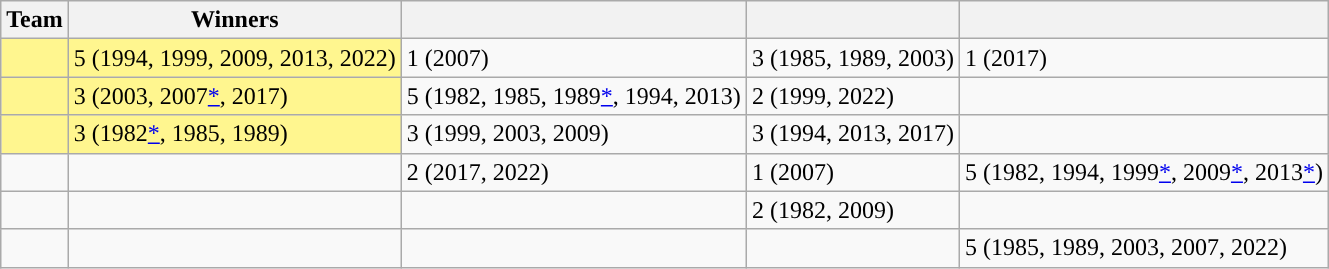<table class="wikitable sortable">
<tr>
<th>Team</th>
<th>Winners</th>
<th></th>
<th></th>
<th></th>
</tr>
<tr>
<td bgcolor=#FFF68F></td>
<td bgcolor="#FFF68F">5 (1994, 1999, 2009, 2013, 2022)</td>
<td>1 (2007)</td>
<td>3 (1985, 1989, 2003)</td>
<td>1 (2017)</td>
</tr>
<tr>
<td bgcolor=#FFF68F></td>
<td bgcolor=#FFF68F>3 (2003, 2007<a href='#'>*</a>, 2017)</td>
<td>5 (1982, 1985, 1989<a href='#'>*</a>, 1994, 2013)</td>
<td>2 (1999, 2022)</td>
<td></td>
</tr>
<tr>
<td bgcolor=#FFF68F></td>
<td bgcolor=#FFF68F>3 (1982<a href='#'>*</a>, 1985, 1989)</td>
<td>3 (1999, 2003, 2009)</td>
<td>3 (1994, 2013, 2017)</td>
<td></td>
</tr>
<tr>
<td></td>
<td></td>
<td>2 (2017, 2022)</td>
<td>1 (2007)</td>
<td>5 (1982, 1994, 1999<a href='#'>*</a>, 2009<a href='#'>*</a>, 2013<a href='#'>*</a>)</td>
</tr>
<tr>
<td></td>
<td></td>
<td></td>
<td>2 (1982, 2009)</td>
<td></td>
</tr>
<tr>
<td></td>
<td></td>
<td></td>
<td></td>
<td>5 (1985, 1989, 2003, 2007, 2022)</td>
</tr>
</table>
